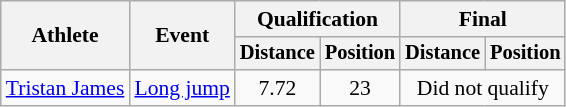<table class=wikitable style=font-size:90%>
<tr>
<th rowspan=2>Athlete</th>
<th rowspan=2>Event</th>
<th colspan=2>Qualification</th>
<th colspan=2>Final</th>
</tr>
<tr style=font-size:95%>
<th>Distance</th>
<th>Position</th>
<th>Distance</th>
<th>Position</th>
</tr>
<tr align=center>
<td align=left><a href='#'>Tristan James</a></td>
<td align=left><a href='#'>Long jump</a></td>
<td>7.72</td>
<td>23</td>
<td colspan="2">Did not qualify</td>
</tr>
</table>
